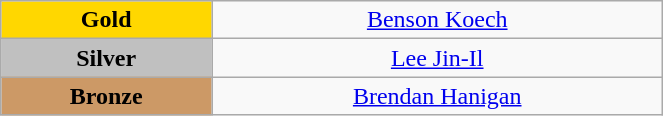<table class="wikitable" style="text-align:center; " width="35%">
<tr>
<td bgcolor="gold"><strong>Gold</strong></td>
<td><a href='#'>Benson Koech</a><br>  <small><em></em></small></td>
</tr>
<tr>
<td bgcolor="silver"><strong>Silver</strong></td>
<td><a href='#'>Lee Jin-Il</a><br>  <small><em></em></small></td>
</tr>
<tr>
<td bgcolor="CC9966"><strong>Bronze</strong></td>
<td><a href='#'>Brendan Hanigan</a><br>  <small><em></em></small></td>
</tr>
</table>
